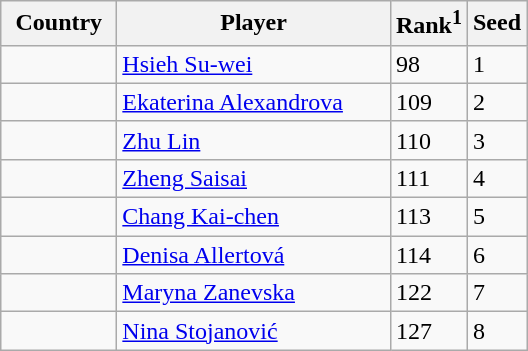<table class="sortable wikitable">
<tr>
<th width="70">Country</th>
<th width="175">Player</th>
<th>Rank<sup>1</sup></th>
<th>Seed</th>
</tr>
<tr>
<td></td>
<td><a href='#'>Hsieh Su-wei</a></td>
<td>98</td>
<td>1</td>
</tr>
<tr>
<td></td>
<td><a href='#'>Ekaterina Alexandrova</a></td>
<td>109</td>
<td>2</td>
</tr>
<tr>
<td></td>
<td><a href='#'>Zhu Lin</a></td>
<td>110</td>
<td>3</td>
</tr>
<tr>
<td></td>
<td><a href='#'>Zheng Saisai</a></td>
<td>111</td>
<td>4</td>
</tr>
<tr>
<td></td>
<td><a href='#'>Chang Kai-chen</a></td>
<td>113</td>
<td>5</td>
</tr>
<tr>
<td></td>
<td><a href='#'>Denisa Allertová</a></td>
<td>114</td>
<td>6</td>
</tr>
<tr>
<td></td>
<td><a href='#'>Maryna Zanevska</a></td>
<td>122</td>
<td>7</td>
</tr>
<tr>
<td></td>
<td><a href='#'>Nina Stojanović</a></td>
<td>127</td>
<td>8</td>
</tr>
</table>
